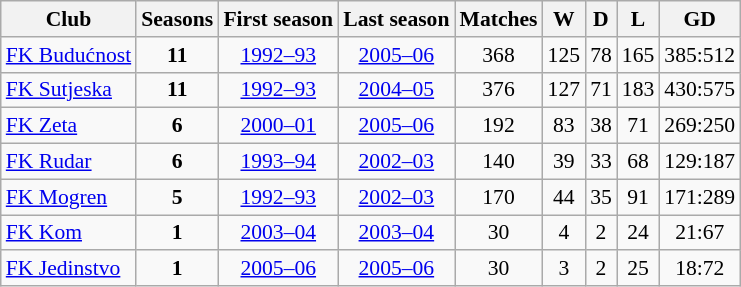<table class="wikitable sortable" style="text-align:center;font-size:90%">
<tr>
<th>Club</th>
<th>Seasons</th>
<th>First season</th>
<th>Last season</th>
<th>Matches</th>
<th>W</th>
<th>D</th>
<th>L</th>
<th>GD</th>
</tr>
<tr>
<td style="text-align:left;"><a href='#'>FK Budućnost</a></td>
<td><strong>11</strong></td>
<td><a href='#'>1992–93</a></td>
<td><a href='#'>2005–06</a></td>
<td>368</td>
<td>125</td>
<td>78</td>
<td>165</td>
<td>385:512</td>
</tr>
<tr>
<td style="text-align:left;"><a href='#'>FK Sutjeska</a></td>
<td><strong>11</strong></td>
<td><a href='#'>1992–93</a></td>
<td><a href='#'>2004–05</a></td>
<td>376</td>
<td>127</td>
<td>71</td>
<td>183</td>
<td>430:575</td>
</tr>
<tr>
<td style="text-align:left;"><a href='#'>FK Zeta</a></td>
<td><strong>6</strong></td>
<td><a href='#'>2000–01</a></td>
<td><a href='#'>2005–06</a></td>
<td>192</td>
<td>83</td>
<td>38</td>
<td>71</td>
<td>269:250</td>
</tr>
<tr>
<td style="text-align:left;"><a href='#'>FK Rudar</a></td>
<td><strong>6</strong></td>
<td><a href='#'>1993–94</a></td>
<td><a href='#'>2002–03</a></td>
<td>140</td>
<td>39</td>
<td>33</td>
<td>68</td>
<td>129:187</td>
</tr>
<tr>
<td style="text-align:left;"><a href='#'>FK Mogren</a></td>
<td><strong>5</strong></td>
<td><a href='#'>1992–93</a></td>
<td><a href='#'>2002–03</a></td>
<td>170</td>
<td>44</td>
<td>35</td>
<td>91</td>
<td>171:289</td>
</tr>
<tr>
<td style="text-align:left;"><a href='#'>FK Kom</a></td>
<td><strong>1</strong></td>
<td><a href='#'>2003–04</a></td>
<td><a href='#'>2003–04</a></td>
<td>30</td>
<td>4</td>
<td>2</td>
<td>24</td>
<td>21:67</td>
</tr>
<tr>
<td style="text-align:left;"><a href='#'>FK Jedinstvo</a></td>
<td><strong>1</strong></td>
<td><a href='#'>2005–06</a></td>
<td><a href='#'>2005–06</a></td>
<td>30</td>
<td>3</td>
<td>2</td>
<td>25</td>
<td>18:72</td>
</tr>
</table>
